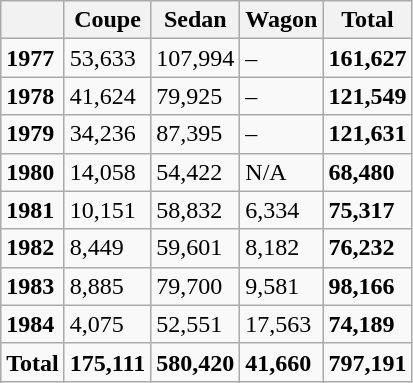<table class="wikitable">
<tr>
<th></th>
<th>Coupe</th>
<th>Sedan</th>
<th>Wagon</th>
<th>Total</th>
</tr>
<tr>
<td><strong>1977</strong></td>
<td>53,633</td>
<td>107,994</td>
<td>–</td>
<td><strong>161,627</strong></td>
</tr>
<tr>
<td><strong>1978</strong></td>
<td>41,624</td>
<td>79,925</td>
<td>–</td>
<td><strong>121,549</strong></td>
</tr>
<tr>
<td><strong>1979</strong></td>
<td>34,236</td>
<td>87,395</td>
<td>–</td>
<td><strong>121,631</strong></td>
</tr>
<tr>
<td><strong>1980</strong></td>
<td>14,058</td>
<td>54,422</td>
<td>N/A</td>
<td><strong>68,480</strong></td>
</tr>
<tr>
<td><strong>1981</strong></td>
<td>10,151</td>
<td>58,832</td>
<td>6,334</td>
<td><strong>75,317</strong></td>
</tr>
<tr>
<td><strong>1982</strong></td>
<td>8,449</td>
<td>59,601</td>
<td>8,182</td>
<td><strong>76,232</strong></td>
</tr>
<tr>
<td><strong>1983</strong></td>
<td>8,885</td>
<td>79,700</td>
<td>9,581</td>
<td><strong>98,166</strong></td>
</tr>
<tr>
<td><strong>1984</strong></td>
<td>4,075</td>
<td>52,551</td>
<td>17,563</td>
<td><strong>74,189</strong></td>
</tr>
<tr>
<td><strong>Total</strong></td>
<td><strong>175,111</strong></td>
<td><strong>580,420</strong></td>
<td><strong>41,660</strong></td>
<td><strong>797,191</strong></td>
</tr>
</table>
